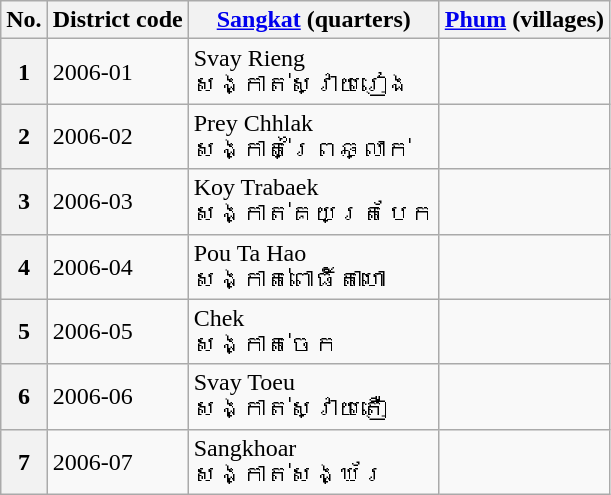<table class="wikitable">
<tr>
<th>No.</th>
<th>District code</th>
<th><a href='#'>Sangkat</a> (quarters)</th>
<th><a href='#'>Phum</a> (villages)</th>
</tr>
<tr>
<th>1</th>
<td>2006-01</td>
<td>Svay Rieng<br>សង្កាត់ស្វាយរៀង</td>
<td></td>
</tr>
<tr>
<th>2</th>
<td>2006-02</td>
<td>Prey Chhlak<br>សង្កាត់ព្រៃឆ្លាក់</td>
<td></td>
</tr>
<tr>
<th>3</th>
<td>2006-03</td>
<td>Koy Trabaek<br>សង្កាត់គយត្របែក</td>
<td></td>
</tr>
<tr>
<th>4</th>
<td>2006-04</td>
<td>Pou Ta Hao<br>សង្កាត់ពោធិ៍តាហោ</td>
<td></td>
</tr>
<tr>
<th>5</th>
<td>2006-05</td>
<td>Chek<br>សង្កាត់ចេក</td>
<td></td>
</tr>
<tr>
<th>6</th>
<td>2006-06</td>
<td>Svay Toeu<br>សង្កាត់ស្វាយតឿ</td>
<td></td>
</tr>
<tr>
<th>7</th>
<td>2006-07</td>
<td>Sangkhoar<br>សង្កាត់សង្ឃ័រ</td>
<td></td>
</tr>
</table>
